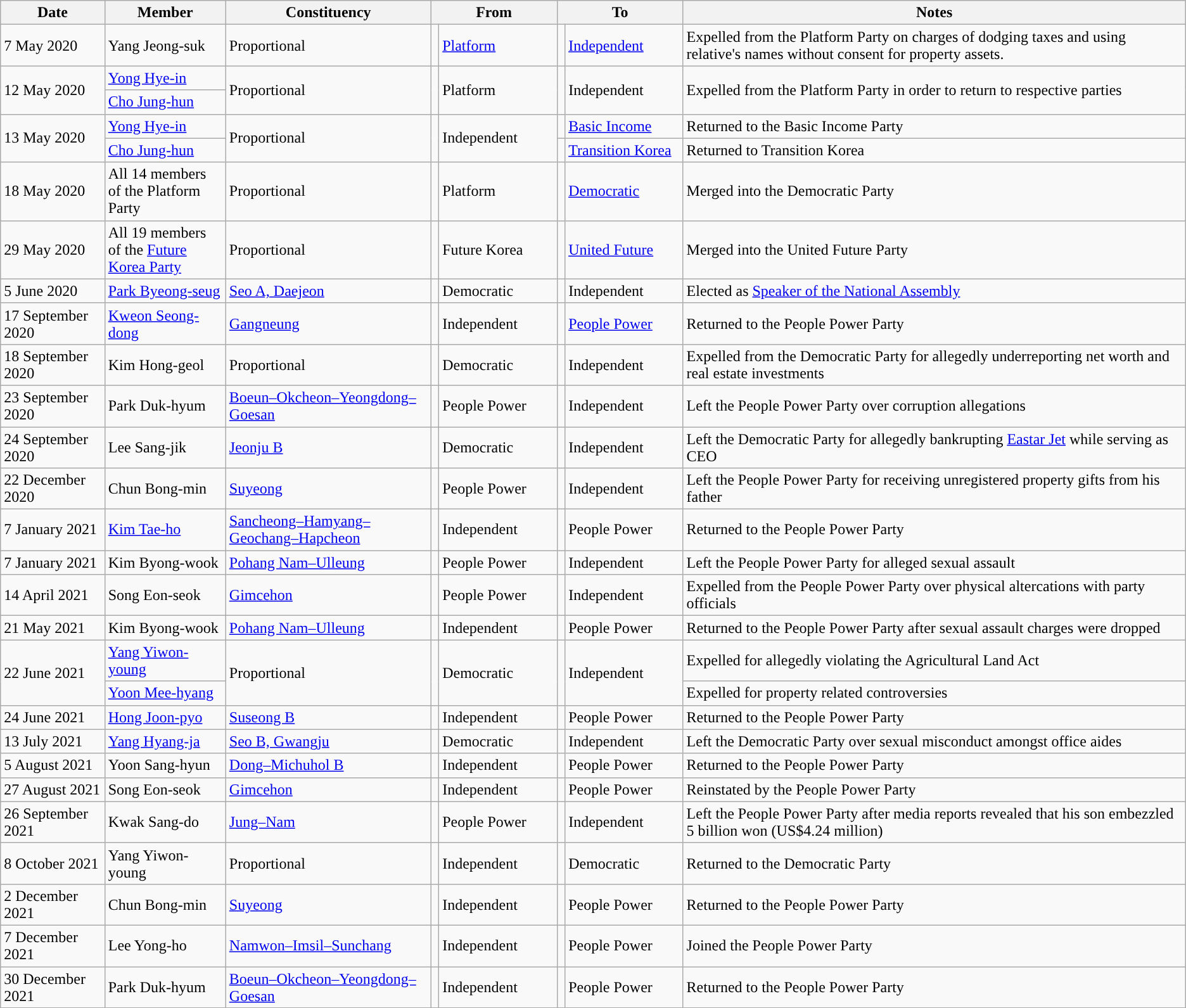<table class="wikitable sortable plainrowheaders">
<tr>
<th>Date</th>
<th style="width:120px;">Member</th>
<th>Constituency</th>
<th colspan="2" style="width:150px;">From</th>
<th colspan="2" style="width:150px;">To</th>
<th class="unsortable">Notes</th>
</tr>
<tr>
<td>7 May 2020</td>
<td>Yang Jeong-suk</td>
<td>Proportional</td>
<td width="1" scope="row" rowspan="1" style="background-color:"></td>
<td><a href='#'>Platform</a></td>
<td scope="row" style="background-color:"></td>
<td><a href='#'>Independent</a></td>
<td>Expelled from the Platform Party on charges of dodging taxes and using relative's names without consent for property assets.</td>
</tr>
<tr>
<td rowspan="2">12 May 2020</td>
<td><a href='#'>Yong Hye-in</a></td>
<td rowspan="2">Proportional</td>
<td width="1" scope="row" rowspan="2" style="background-color:"></td>
<td rowspan="2">Platform</td>
<td width="1" scope="row" rowspan="2" style="background-color:"></td>
<td rowspan="2">Independent</td>
<td rowspan="2">Expelled from the Platform Party in order to return to respective parties</td>
</tr>
<tr>
<td><a href='#'>Cho Jung-hun</a></td>
</tr>
<tr>
<td rowspan="2">13 May 2020</td>
<td><a href='#'>Yong Hye-in</a></td>
<td rowspan="2">Proportional</td>
<td width="1" scope="row" rowspan="2" style="background-color:"></td>
<td rowspan="2">Independent</td>
<td width="1" scope="row" rowspan="1" style="background-color:"></td>
<td><a href='#'>Basic Income</a></td>
<td>Returned to the Basic Income Party</td>
</tr>
<tr>
<td><a href='#'>Cho Jung-hun</a></td>
<td width="1" scope="row" rowspan="1" style="background-color:"></td>
<td><a href='#'>Transition Korea</a></td>
<td>Returned to Transition Korea</td>
</tr>
<tr>
<td>18 May 2020</td>
<td>All 14 members of the Platform Party</td>
<td>Proportional</td>
<td width="1" scope="row" rowspan="1" style="background-color:"></td>
<td>Platform</td>
<td width="1" scope="row" rowspan="1" style="background-color:"></td>
<td><a href='#'>Democratic</a></td>
<td>Merged into the Democratic Party</td>
</tr>
<tr>
<td>29 May 2020</td>
<td>All 19 members of the <a href='#'>Future Korea Party</a></td>
<td>Proportional</td>
<td width="1" scope="row" rowspan="1" style="background-color:"></td>
<td>Future Korea</td>
<td width="1" scope="row" rowspan="1" style="background-color:"></td>
<td><a href='#'>United Future</a></td>
<td>Merged into the United Future Party</td>
</tr>
<tr>
<td>5 June 2020</td>
<td><a href='#'>Park Byeong-seug</a></td>
<td><a href='#'>Seo A, Daejeon</a></td>
<td width="1" scope="row" rowspan="1" style="background-color:"></td>
<td>Democratic</td>
<td width="1" scope="row" rowspan="1" style="background-color:"></td>
<td>Independent</td>
<td>Elected as <a href='#'>Speaker of the National Assembly</a></td>
</tr>
<tr>
<td>17 September 2020</td>
<td><a href='#'>Kweon Seong-dong</a></td>
<td><a href='#'>Gangneung</a></td>
<td width="1" scope="row" rowspan="1" style="background-color:"></td>
<td>Independent</td>
<td width="1" scope="row" rowspan="1" style="background-color:"></td>
<td><a href='#'>People Power</a></td>
<td>Returned to the People Power Party</td>
</tr>
<tr>
<td>18 September 2020</td>
<td>Kim Hong-geol</td>
<td>Proportional</td>
<td width="1" scope="row" rowspan="1" style="background-color:"></td>
<td>Democratic</td>
<td width="1" scope="row" rowspan="1" style="background-color:"></td>
<td>Independent</td>
<td>Expelled from the Democratic Party for allegedly underreporting net worth and real estate investments</td>
</tr>
<tr>
<td>23 September 2020</td>
<td>Park Duk-hyum</td>
<td><a href='#'>Boeun–Okcheon–Yeongdong–Goesan</a></td>
<td width="1" scope="row" rowspan="1" style="background-color:"></td>
<td>People Power</td>
<td width="1" scope="row" rowspan="1" style="background-color:"></td>
<td>Independent</td>
<td>Left the People Power Party over corruption allegations</td>
</tr>
<tr>
<td>24 September 2020</td>
<td>Lee Sang-jik</td>
<td><a href='#'>Jeonju B</a></td>
<td width="1" scope="row" rowspan="1" style="background-color:"></td>
<td>Democratic</td>
<td width="1" scope="row" rowspan="1" style="background-color:"></td>
<td>Independent</td>
<td>Left the Democratic Party for allegedly bankrupting <a href='#'>Eastar Jet</a> while serving as CEO</td>
</tr>
<tr>
<td>22 December 2020</td>
<td>Chun Bong-min</td>
<td><a href='#'>Suyeong</a></td>
<td width="1" scope="row" rowspan="1" style="background-color:"></td>
<td>People Power</td>
<td width="1" scope="row" rowspan="1" style="background-color:"></td>
<td>Independent</td>
<td>Left the People Power Party for receiving unregistered property gifts from his father</td>
</tr>
<tr>
<td>7 January 2021</td>
<td><a href='#'>Kim Tae-ho</a></td>
<td><a href='#'>Sancheong–Hamyang–Geochang–Hapcheon</a></td>
<td width="1" scope="row" rowspan="1" style="background-color:"></td>
<td>Independent</td>
<td width="1" scope="row" rowspan="1" style="background-color:"></td>
<td>People Power</td>
<td>Returned to the People Power Party</td>
</tr>
<tr>
<td>7 January 2021</td>
<td>Kim Byong-wook</td>
<td><a href='#'>Pohang Nam–Ulleung</a></td>
<td width="1" scope="row" rowspan="1" style="background-color:"></td>
<td>People Power</td>
<td width="1" scope="row" rowspan="1" style="background-color:"></td>
<td>Independent</td>
<td>Left the People Power Party for alleged sexual assault</td>
</tr>
<tr>
<td>14 April 2021</td>
<td>Song Eon-seok</td>
<td><a href='#'>Gimcehon</a></td>
<td width="1" scope="row" rowspan="1" style="background-color:"></td>
<td>People Power</td>
<td width="1" scope="row" rowspan="1" style="background-color:"></td>
<td>Independent</td>
<td>Expelled from the People Power Party over physical altercations with party officials</td>
</tr>
<tr>
<td>21 May 2021</td>
<td>Kim Byong-wook</td>
<td><a href='#'>Pohang Nam–Ulleung</a></td>
<td width="1" scope="row" rowspan="1" style="background-color:"></td>
<td>Independent</td>
<td width="1" scope="row" rowspan="1" style="background-color:"></td>
<td>People Power</td>
<td>Returned to the People Power Party after sexual assault charges were dropped</td>
</tr>
<tr>
<td rowspan="2">22 June 2021</td>
<td><a href='#'>Yang Yiwon-young</a></td>
<td rowspan="2">Proportional</td>
<td width="1" scope="row" rowspan="2" style="background-color:"></td>
<td rowspan="2">Democratic</td>
<td width="1" scope="row" rowspan="2" style="background-color:"></td>
<td rowspan="2">Independent</td>
<td>Expelled for allegedly violating the Agricultural Land Act</td>
</tr>
<tr>
<td><a href='#'>Yoon Mee-hyang</a></td>
<td>Expelled for property related controversies</td>
</tr>
<tr>
<td>24 June 2021</td>
<td><a href='#'>Hong Joon-pyo</a></td>
<td><a href='#'>Suseong B</a></td>
<td width="1" scope="row" rowspan="1" style="background-color:"></td>
<td>Independent</td>
<td width="1" scope="row" rowspan="1" style="background-color:"></td>
<td>People Power</td>
<td>Returned to the People Power Party</td>
</tr>
<tr>
<td>13 July 2021</td>
<td><a href='#'>Yang Hyang-ja</a></td>
<td><a href='#'>Seo B, Gwangju</a></td>
<td width="1" scope="row" rowspan="1" style="background-color:"></td>
<td>Democratic</td>
<td width="1" scope="row" rowspan="1" style="background-color:"></td>
<td>Independent</td>
<td>Left the Democratic Party over sexual misconduct amongst office aides</td>
</tr>
<tr>
<td>5 August 2021</td>
<td>Yoon Sang-hyun</td>
<td><a href='#'>Dong–Michuhol B</a></td>
<td width="1" scope="row" rowspan="1" style="background-color:"></td>
<td>Independent</td>
<td width="1" scope="row" rowspan="1" style="background-color:"></td>
<td>People Power</td>
<td>Returned to the People Power Party</td>
</tr>
<tr>
<td>27 August 2021</td>
<td>Song Eon-seok</td>
<td><a href='#'>Gimcehon</a></td>
<td width="1" scope="row" rowspan="1" style="background-color:"></td>
<td>Independent</td>
<td width="1" scope="row" rowspan="1" style="background-color:"></td>
<td>People Power</td>
<td>Reinstated by the People Power Party</td>
</tr>
<tr>
<td>26 September 2021</td>
<td>Kwak Sang-do</td>
<td><a href='#'>Jung–Nam</a></td>
<td width="1" scope="row" rowspan="1" style="background-color:"></td>
<td>People Power</td>
<td width="1" scope="row" rowspan="1" style="background-color:"></td>
<td>Independent</td>
<td>Left the People Power Party after media reports revealed that his son embezzled 5 billion won (US$4.24 million)</td>
</tr>
<tr>
<td>8 October 2021</td>
<td>Yang Yiwon-young</td>
<td>Proportional</td>
<td width="1" scope="row" rowspan="1" style="background-color:"></td>
<td>Independent</td>
<td width="1" scope="row" rowspan="1" style="background-color:"></td>
<td>Democratic</td>
<td>Returned to the Democratic Party</td>
</tr>
<tr>
<td>2 December 2021</td>
<td>Chun Bong-min</td>
<td><a href='#'>Suyeong</a></td>
<td width="1" scope="row" rowspan="1" style="background-color:"></td>
<td>Independent</td>
<td width="1" scope="row" rowspan="1" style="background-color:"></td>
<td>People Power</td>
<td>Returned to the People Power Party</td>
</tr>
<tr>
<td>7 December 2021</td>
<td>Lee Yong-ho</td>
<td><a href='#'>Namwon–Imsil–Sunchang</a></td>
<td width="1" scope="row" rowspan="1" style="background-color:"></td>
<td>Independent</td>
<td width="1" scope="row" rowspan="1" style="background-color:"></td>
<td>People Power</td>
<td>Joined the People Power Party</td>
</tr>
<tr>
<td>30 December 2021</td>
<td>Park Duk-hyum</td>
<td><a href='#'>Boeun–Okcheon–Yeongdong–Goesan</a></td>
<td width="1" scope="row" rowspan="1" style="background-color:"></td>
<td>Independent</td>
<td width="1" scope="row" rowspan="1" style="background-color:"></td>
<td>People Power</td>
<td>Returned to the People Power Party</td>
</tr>
</table>
